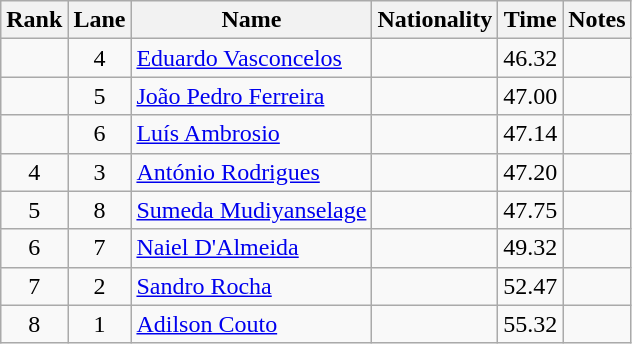<table class="wikitable sortable" style="text-align:center">
<tr>
<th>Rank</th>
<th>Lane</th>
<th>Name</th>
<th>Nationality</th>
<th>Time</th>
<th>Notes</th>
</tr>
<tr>
<td></td>
<td>4</td>
<td align=left><a href='#'>Eduardo Vasconcelos</a></td>
<td align=left></td>
<td>46.32</td>
<td></td>
</tr>
<tr>
<td></td>
<td>5</td>
<td align=left><a href='#'>João Pedro Ferreira</a></td>
<td align=left></td>
<td>47.00</td>
<td></td>
</tr>
<tr>
<td></td>
<td>6</td>
<td align=left><a href='#'>Luís Ambrosio</a></td>
<td align=left></td>
<td>47.14</td>
<td></td>
</tr>
<tr>
<td>4</td>
<td>3</td>
<td align=left><a href='#'>António Rodrigues</a></td>
<td align=left></td>
<td>47.20</td>
<td></td>
</tr>
<tr>
<td>5</td>
<td>8</td>
<td align=left><a href='#'>Sumeda Mudiyanselage</a></td>
<td align=left></td>
<td>47.75</td>
<td></td>
</tr>
<tr>
<td>6</td>
<td>7</td>
<td align=left><a href='#'>Naiel D'Almeida</a></td>
<td align=left></td>
<td>49.32</td>
<td></td>
</tr>
<tr>
<td>7</td>
<td>2</td>
<td align=left><a href='#'>Sandro Rocha</a></td>
<td align=left></td>
<td>52.47</td>
<td></td>
</tr>
<tr>
<td>8</td>
<td>1</td>
<td align=left><a href='#'>Adilson Couto</a></td>
<td align=left></td>
<td>55.32</td>
<td></td>
</tr>
</table>
